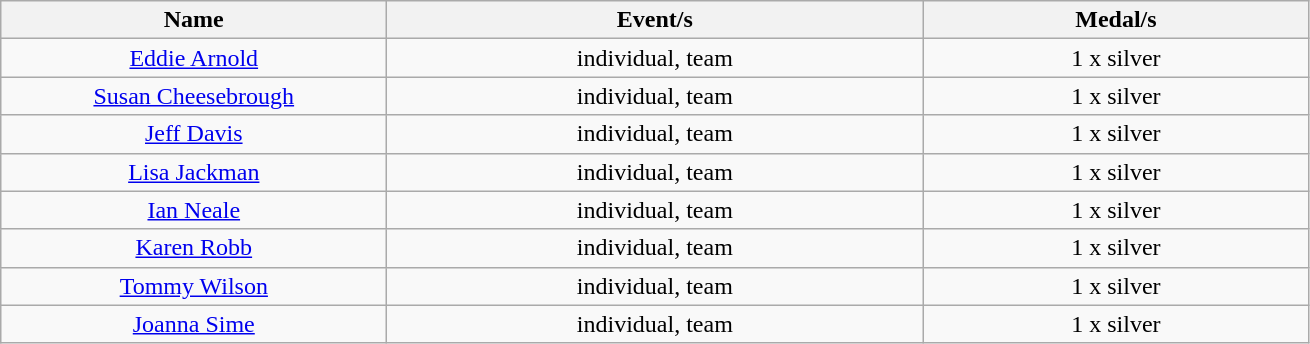<table class="wikitable" style="text-align: center">
<tr>
<th width=250>Name</th>
<th width=350>Event/s</th>
<th width=250>Medal/s</th>
</tr>
<tr>
<td><a href='#'>Eddie Arnold</a></td>
<td>individual, team</td>
<td>1 x silver</td>
</tr>
<tr>
<td><a href='#'>Susan Cheesebrough</a></td>
<td>individual, team</td>
<td>1 x silver</td>
</tr>
<tr>
<td><a href='#'>Jeff Davis</a></td>
<td>individual, team</td>
<td>1 x silver</td>
</tr>
<tr>
<td><a href='#'>Lisa Jackman</a></td>
<td>individual, team</td>
<td>1 x silver</td>
</tr>
<tr>
<td><a href='#'>Ian Neale</a></td>
<td>individual, team</td>
<td>1 x silver</td>
</tr>
<tr>
<td><a href='#'>Karen Robb</a></td>
<td>individual, team</td>
<td>1 x silver</td>
</tr>
<tr>
<td><a href='#'>Tommy Wilson</a></td>
<td>individual, team</td>
<td>1 x silver</td>
</tr>
<tr>
<td><a href='#'>Joanna Sime</a></td>
<td>individual, team</td>
<td>1 x silver</td>
</tr>
</table>
